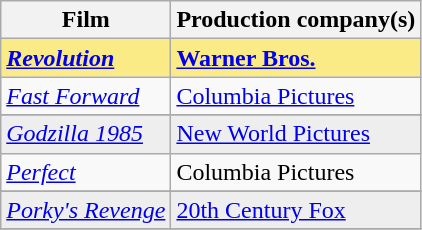<table class="wikitable" style>
<tr>
<th>Film</th>
<th>Production company(s)</th>
</tr>
<tr style="background:#FAEB86">
<td><strong><em><a href='#'>Revolution</a></em></strong></td>
<td><strong><a href='#'>Warner Bros.</a></strong></td>
</tr>
<tr>
<td><em><a href='#'>Fast Forward</a></em></td>
<td><a href='#'>Columbia Pictures</a></td>
</tr>
<tr>
</tr>
<tr style="background:#eee;">
<td><em><a href='#'>Godzilla 1985</a></em></td>
<td><a href='#'>New World Pictures</a></td>
</tr>
<tr>
<td><em><a href='#'>Perfect</a></em></td>
<td>Columbia Pictures</td>
</tr>
<tr>
</tr>
<tr style="background:#eee;">
<td><em><a href='#'>Porky's Revenge</a></em></td>
<td><a href='#'>20th Century Fox</a></td>
</tr>
<tr>
</tr>
</table>
